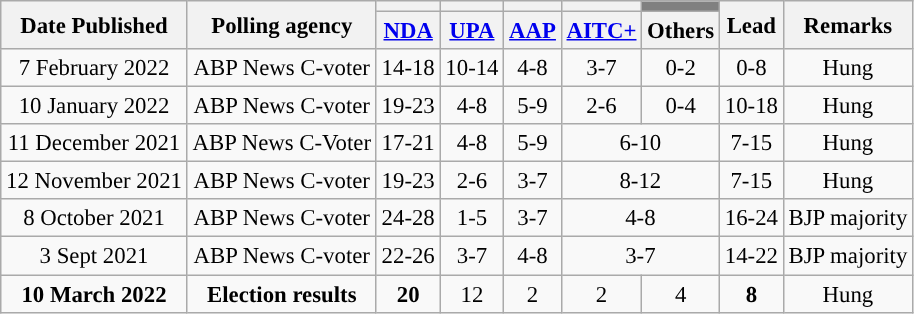<table class="wikitable sortable" style="text-align:center; font-size:95%">
<tr>
<th rowspan="2">Date Published</th>
<th rowspan="2">Polling agency</th>
<th style="background:"></th>
<th style="background:"></th>
<th style="background:"></th>
<th style="background:"></th>
<th style="background:gray;"></th>
<th rowspan="2">Lead</th>
<th rowspan="2">Remarks</th>
</tr>
<tr>
<th><a href='#'>NDA</a></th>
<th><a href='#'>UPA</a></th>
<th><a href='#'>AAP</a></th>
<th><a href='#'>AITC+</a></th>
<th>Others</th>
</tr>
<tr>
<td>7 February 2022</td>
<td>ABP News C-voter</td>
<td style="background:">14-18</td>
<td>10-14</td>
<td>4-8</td>
<td>3-7</td>
<td>0-2</td>
<td style="background:">0-8</td>
<td>Hung</td>
</tr>
<tr>
<td>10 January 2022</td>
<td>ABP News C-voter</td>
<td style="background:">19-23</td>
<td>4-8</td>
<td>5-9</td>
<td>2-6</td>
<td>0-4</td>
<td style="background:">10-18</td>
<td>Hung</td>
</tr>
<tr>
<td>11 December 2021</td>
<td>ABP News C-Voter</td>
<td style="background:">17-21</td>
<td>4-8</td>
<td>5-9</td>
<td colspan="2">6-10</td>
<td style="background:">7-15</td>
<td>Hung</td>
</tr>
<tr>
<td>12 November 2021</td>
<td>ABP News C-voter</td>
<td style="background:">19-23</td>
<td>2-6</td>
<td>3-7</td>
<td colspan="2">8-12</td>
<td style="background:">7-15</td>
<td>Hung</td>
</tr>
<tr>
<td>8 October 2021</td>
<td>ABP News C-voter</td>
<td style="background:">24-28</td>
<td>1-5</td>
<td>3-7</td>
<td colspan="2">4-8</td>
<td style="background:">16-24</td>
<td>BJP majority</td>
</tr>
<tr>
<td>3 Sept 2021</td>
<td>ABP News C-voter</td>
<td style="background:">22-26</td>
<td>3-7</td>
<td>4-8</td>
<td colspan="2">3-7</td>
<td style="background:">14-22</td>
<td>BJP majority</td>
</tr>
<tr>
<td style="background:"><strong>10 March 2022</strong></td>
<td style="background:"><strong>Election results</strong></td>
<td><strong>20</strong></td>
<td style="background:">12</td>
<td style="background:">2</td>
<td style="background:">2</td>
<td style="background:">4</td>
<td><strong>8</strong></td>
<td style="background:">Hung</td>
</tr>
</table>
